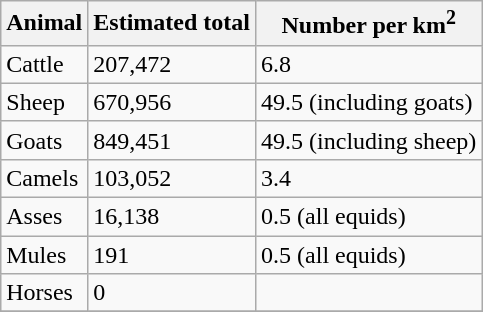<table align="center" class="wikitable">
<tr>
<th>Animal</th>
<th>Estimated total</th>
<th>Number per km<sup>2</sup></th>
</tr>
<tr>
<td>Cattle</td>
<td>207,472</td>
<td>6.8</td>
</tr>
<tr>
<td>Sheep</td>
<td>670,956</td>
<td>49.5 (including goats)</td>
</tr>
<tr>
<td>Goats</td>
<td>849,451</td>
<td>49.5 (including sheep)</td>
</tr>
<tr>
<td>Camels</td>
<td>103,052</td>
<td>3.4</td>
</tr>
<tr>
<td>Asses</td>
<td>16,138</td>
<td>0.5 (all equids)</td>
</tr>
<tr>
<td>Mules</td>
<td>191</td>
<td>0.5 (all equids)</td>
</tr>
<tr>
<td>Horses</td>
<td>0</td>
<td></td>
</tr>
<tr>
</tr>
</table>
